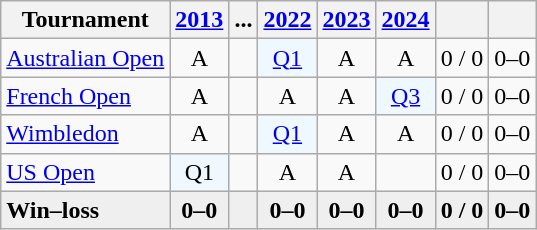<table class="wikitable" style="text-align:center">
<tr>
<th>Tournament</th>
<th><a href='#'>2013</a></th>
<th>...</th>
<th><a href='#'>2022</a></th>
<th><a href='#'>2023</a></th>
<th><a href='#'>2024</a></th>
<th></th>
<th></th>
</tr>
<tr>
<td align="left"><a href='#'>Australian Open</a></td>
<td>A</td>
<td></td>
<td bgcolor=fof8ff><a href='#'>Q1</a></td>
<td>A</td>
<td>A</td>
<td>0 / 0</td>
<td>0–0</td>
</tr>
<tr>
<td align="left"><a href='#'>French Open</a></td>
<td>A</td>
<td></td>
<td>A</td>
<td>A</td>
<td bgcolor=fof8ff><a href='#'>Q3</a></td>
<td>0 / 0</td>
<td>0–0</td>
</tr>
<tr>
<td align="left"><a href='#'>Wimbledon</a></td>
<td>A</td>
<td></td>
<td bgcolor="f0f8ff"><a href='#'>Q1</a></td>
<td>A</td>
<td>A</td>
<td>0 / 0</td>
<td>0–0</td>
</tr>
<tr>
<td align="left"><a href='#'>US Open</a></td>
<td bgcolor=f0f8ff>Q1</td>
<td></td>
<td>A</td>
<td>A</td>
<td></td>
<td>0 / 0</td>
<td>0–0</td>
</tr>
<tr style="background:#efefef;font-weight:bold">
<td align="left">Win–loss</td>
<td>0–0</td>
<td></td>
<td>0–0</td>
<td>0–0</td>
<td>0–0</td>
<td>0 / 0</td>
<td>0–0</td>
</tr>
</table>
